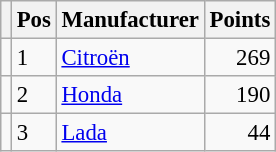<table class="wikitable" style="font-size: 95%;">
<tr>
<th></th>
<th>Pos</th>
<th>Manufacturer</th>
<th>Points</th>
</tr>
<tr>
<td align="left"></td>
<td>1</td>
<td> <a href='#'>Citroën</a></td>
<td align="right">269</td>
</tr>
<tr>
<td align="left"></td>
<td>2</td>
<td> <a href='#'>Honda</a></td>
<td align="right">190</td>
</tr>
<tr>
<td align="left"></td>
<td>3</td>
<td> <a href='#'>Lada</a></td>
<td align="right">44</td>
</tr>
</table>
